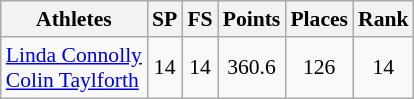<table class="wikitable" border="1" style="font-size:90%">
<tr>
<th>Athletes</th>
<th>SP</th>
<th>FS</th>
<th>Points</th>
<th>Places</th>
<th>Rank</th>
</tr>
<tr align=center>
<td align=left><a href='#'>Linda Connolly</a><br><a href='#'>Colin Taylforth</a></td>
<td>14</td>
<td>14</td>
<td>360.6</td>
<td>126</td>
<td>14</td>
</tr>
</table>
